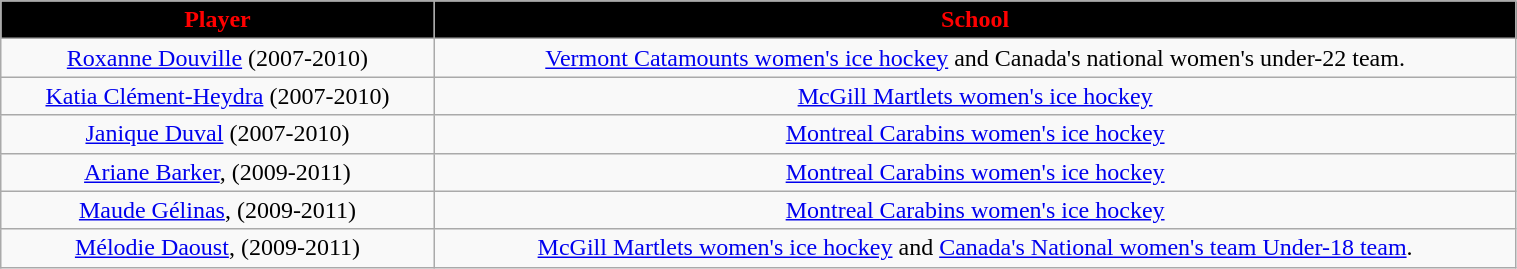<table class="wikitable" width="80%">
<tr align="center"  style="background:black;color:red;">
<td><strong>Player</strong></td>
<td><strong>School</strong></td>
</tr>
<tr align="center" bgcolor="">
<td><a href='#'>Roxanne Douville</a>  (2007-2010)</td>
<td><a href='#'>Vermont Catamounts women's ice hockey</a> and Canada's national women's under-22 team.</td>
</tr>
<tr align="center" bgcolor="">
<td><a href='#'>Katia Clément-Heydra</a> (2007-2010)</td>
<td><a href='#'>McGill Martlets women's ice hockey</a></td>
</tr>
<tr align="center" bgcolor="">
<td><a href='#'>Janique Duval</a> (2007-2010)</td>
<td><a href='#'>Montreal Carabins women's ice hockey</a></td>
</tr>
<tr align="center" bgcolor="">
<td><a href='#'>Ariane Barker</a>, (2009-2011)</td>
<td><a href='#'>Montreal Carabins women's ice hockey</a></td>
</tr>
<tr align="center" bgcolor="">
<td><a href='#'>Maude Gélinas</a>, (2009-2011)</td>
<td><a href='#'>Montreal Carabins women's ice hockey</a></td>
</tr>
<tr align="center" bgcolor="">
<td><a href='#'>Mélodie Daoust</a>, (2009-2011)</td>
<td><a href='#'>McGill Martlets women's ice hockey</a>  and  <a href='#'>Canada's National women's team Under-18 team</a>.</td>
</tr>
</table>
